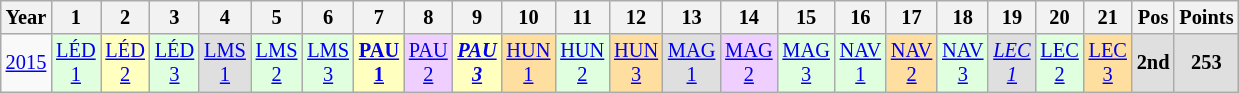<table class="wikitable" style="text-align:center; font-size:85%">
<tr>
<th>Year</th>
<th>1</th>
<th>2</th>
<th>3</th>
<th>4</th>
<th>5</th>
<th>6</th>
<th>7</th>
<th>8</th>
<th>9</th>
<th>10</th>
<th>11</th>
<th>12</th>
<th>13</th>
<th>14</th>
<th>15</th>
<th>16</th>
<th>17</th>
<th>18</th>
<th>19</th>
<th>20</th>
<th>21</th>
<th>Pos</th>
<th>Points</th>
</tr>
<tr>
<td><a href='#'>2015</a></td>
<td style="background:#DFFFDF;"><a href='#'>LÉD<br>1</a><br></td>
<td style="background:#FFFFBF;"><a href='#'>LÉD<br>2</a><br></td>
<td style="background:#DFFFDF;"><a href='#'>LÉD<br>3</a><br></td>
<td style="background:#DFDFDF;"><a href='#'>LMS<br>1</a><br></td>
<td style="background:#DFFFDF;"><a href='#'>LMS<br>2</a><br></td>
<td style="background:#DFFFDF;"><a href='#'>LMS<br>3</a><br></td>
<td style="background:#FFFFBF;"><strong><a href='#'>PAU<br>1</a></strong><br></td>
<td style="background:#EFCFFF;"><a href='#'>PAU<br>2</a><br></td>
<td style="background:#FFFFBF;"><strong><em><a href='#'>PAU<br>3</a></em></strong><br></td>
<td style="background:#FFDF9F;"><a href='#'>HUN<br>1</a><br></td>
<td style="background:#DFFFDF;"><a href='#'>HUN<br>2</a><br></td>
<td style="background:#FFDF9F;"><a href='#'>HUN<br>3</a><br></td>
<td style="background:#DFDFDF;"><a href='#'>MAG<br>1</a><br></td>
<td style="background:#EFCFFF;"><a href='#'>MAG<br>2</a><br></td>
<td style="background:#DFFFDF;"><a href='#'>MAG<br>3</a><br></td>
<td style="background:#DFFFDF;"><a href='#'>NAV<br>1</a><br></td>
<td style="background:#FFDF9F;"><a href='#'>NAV<br>2</a><br></td>
<td style="background:#DFFFDF;"><a href='#'>NAV<br>3</a><br></td>
<td style="background:#DFDFDF;"><em><a href='#'>LEC<br>1</a></em><br></td>
<td style="background:#DFFFDF;"><a href='#'>LEC<br>2</a><br></td>
<td style="background:#FFDF9F;"><a href='#'>LEC<br>3</a><br></td>
<th style="background:#DFDFDF;">2nd</th>
<th style="background:#DFDFDF;">253</th>
</tr>
</table>
